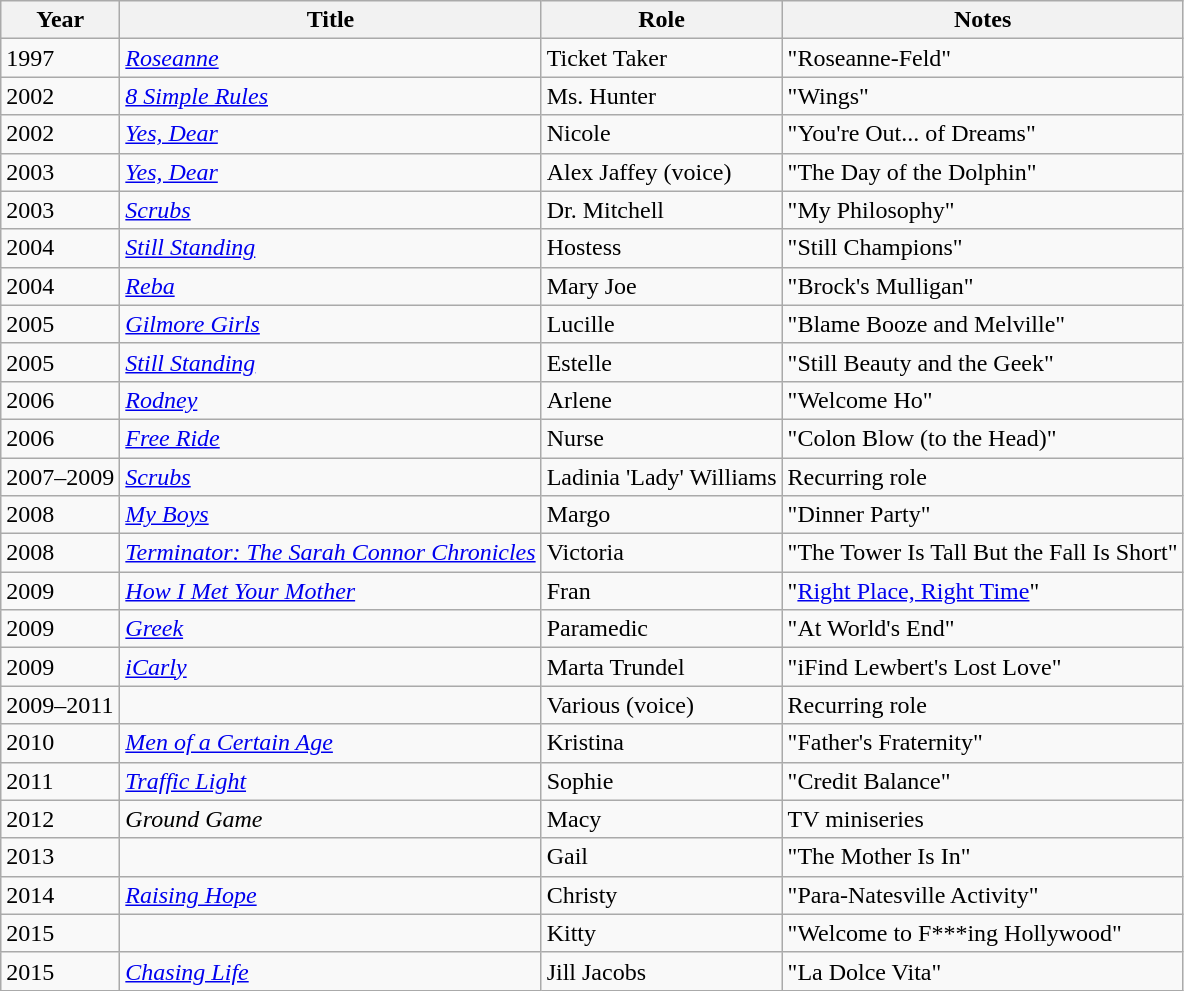<table class="wikitable sortable">
<tr>
<th>Year</th>
<th>Title</th>
<th>Role</th>
<th class="unsortable">Notes</th>
</tr>
<tr>
<td>1997</td>
<td><em><a href='#'>Roseanne</a></em></td>
<td>Ticket Taker</td>
<td>"Roseanne-Feld"</td>
</tr>
<tr>
<td>2002</td>
<td><em><a href='#'>8 Simple Rules</a></em></td>
<td>Ms. Hunter</td>
<td>"Wings"</td>
</tr>
<tr>
<td>2002</td>
<td><em><a href='#'>Yes, Dear</a></em></td>
<td>Nicole</td>
<td>"You're Out... of Dreams"</td>
</tr>
<tr>
<td>2003</td>
<td><em><a href='#'>Yes, Dear</a></em></td>
<td>Alex Jaffey (voice)</td>
<td>"The Day of the Dolphin"</td>
</tr>
<tr>
<td>2003</td>
<td><em><a href='#'>Scrubs</a></em></td>
<td>Dr. Mitchell</td>
<td>"My Philosophy"</td>
</tr>
<tr>
<td>2004</td>
<td><em><a href='#'>Still Standing</a></em></td>
<td>Hostess</td>
<td>"Still Champions"</td>
</tr>
<tr>
<td>2004</td>
<td><em><a href='#'>Reba</a></em></td>
<td>Mary Joe</td>
<td>"Brock's Mulligan"</td>
</tr>
<tr>
<td>2005</td>
<td><em><a href='#'>Gilmore Girls</a></em></td>
<td>Lucille</td>
<td>"Blame Booze and Melville"</td>
</tr>
<tr>
<td>2005</td>
<td><em><a href='#'>Still Standing</a></em></td>
<td>Estelle</td>
<td>"Still Beauty and the Geek"</td>
</tr>
<tr>
<td>2006</td>
<td><em><a href='#'>Rodney</a></em></td>
<td>Arlene</td>
<td>"Welcome Ho"</td>
</tr>
<tr>
<td>2006</td>
<td><em><a href='#'>Free Ride</a></em></td>
<td>Nurse</td>
<td>"Colon Blow (to the Head)"</td>
</tr>
<tr>
<td>2007–2009</td>
<td><em><a href='#'>Scrubs</a></em></td>
<td>Ladinia 'Lady' Williams</td>
<td>Recurring role</td>
</tr>
<tr>
<td>2008</td>
<td><em><a href='#'>My Boys</a></em></td>
<td>Margo</td>
<td>"Dinner Party"</td>
</tr>
<tr>
<td>2008</td>
<td><em><a href='#'>Terminator: The Sarah Connor Chronicles</a></em></td>
<td>Victoria</td>
<td>"The Tower Is Tall But the Fall Is Short"</td>
</tr>
<tr>
<td>2009</td>
<td><em><a href='#'>How I Met Your Mother</a></em></td>
<td>Fran</td>
<td>"<a href='#'>Right Place, Right Time</a>"</td>
</tr>
<tr>
<td>2009</td>
<td><em><a href='#'>Greek</a></em></td>
<td>Paramedic</td>
<td>"At World's End"</td>
</tr>
<tr>
<td>2009</td>
<td><em><a href='#'>iCarly</a></em></td>
<td>Marta Trundel</td>
<td>"iFind Lewbert's Lost Love"</td>
</tr>
<tr>
<td>2009–2011</td>
<td><em></em></td>
<td>Various (voice)</td>
<td>Recurring role</td>
</tr>
<tr>
<td>2010</td>
<td><em><a href='#'>Men of a Certain Age</a></em></td>
<td>Kristina</td>
<td>"Father's Fraternity"</td>
</tr>
<tr>
<td>2011</td>
<td><em><a href='#'>Traffic Light</a></em></td>
<td>Sophie</td>
<td>"Credit Balance"</td>
</tr>
<tr>
<td>2012</td>
<td><em>Ground Game</em></td>
<td>Macy</td>
<td>TV miniseries</td>
</tr>
<tr>
<td>2013</td>
<td><em></em></td>
<td>Gail</td>
<td>"The Mother Is In"</td>
</tr>
<tr>
<td>2014</td>
<td><em><a href='#'>Raising Hope</a></em></td>
<td>Christy</td>
<td>"Para-Natesville Activity"</td>
</tr>
<tr>
<td>2015</td>
<td><em></em></td>
<td>Kitty</td>
<td>"Welcome to F***ing Hollywood"</td>
</tr>
<tr>
<td>2015</td>
<td><em><a href='#'>Chasing Life</a></em></td>
<td>Jill Jacobs</td>
<td>"La Dolce Vita"</td>
</tr>
</table>
